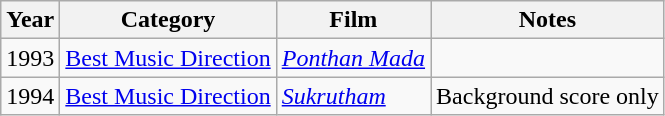<table class= "wikitable sortable">
<tr>
<th>Year</th>
<th>Category</th>
<th>Film</th>
<th>Notes</th>
</tr>
<tr>
<td>1993</td>
<td><a href='#'>Best Music Direction</a></td>
<td><em><a href='#'>Ponthan Mada</a></em></td>
<td></td>
</tr>
<tr>
<td>1994</td>
<td><a href='#'>Best Music Direction</a></td>
<td><em><a href='#'>Sukrutham</a></em></td>
<td>Background score only</td>
</tr>
</table>
